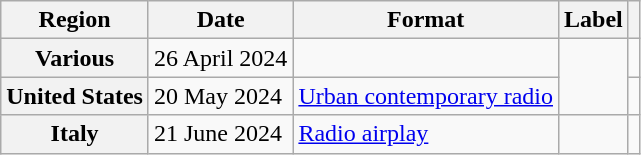<table class="wikitable plainrowheaders">
<tr>
<th scope="col">Region</th>
<th scope="col">Date</th>
<th scope="col">Format</th>
<th scope="col">Label</th>
<th scope="col"></th>
</tr>
<tr>
<th scope="row">Various</th>
<td>26 April 2024</td>
<td></td>
<td rowspan="2"></td>
<td style="text-align:center"></td>
</tr>
<tr>
<th scope="row">United States</th>
<td>20 May 2024</td>
<td><a href='#'>Urban contemporary radio</a></td>
<td style="text-align:center"></td>
</tr>
<tr>
<th scope="row">Italy</th>
<td>21 June 2024</td>
<td><a href='#'>Radio airplay</a></td>
<td></td>
<td style="text-align:center"></td>
</tr>
</table>
